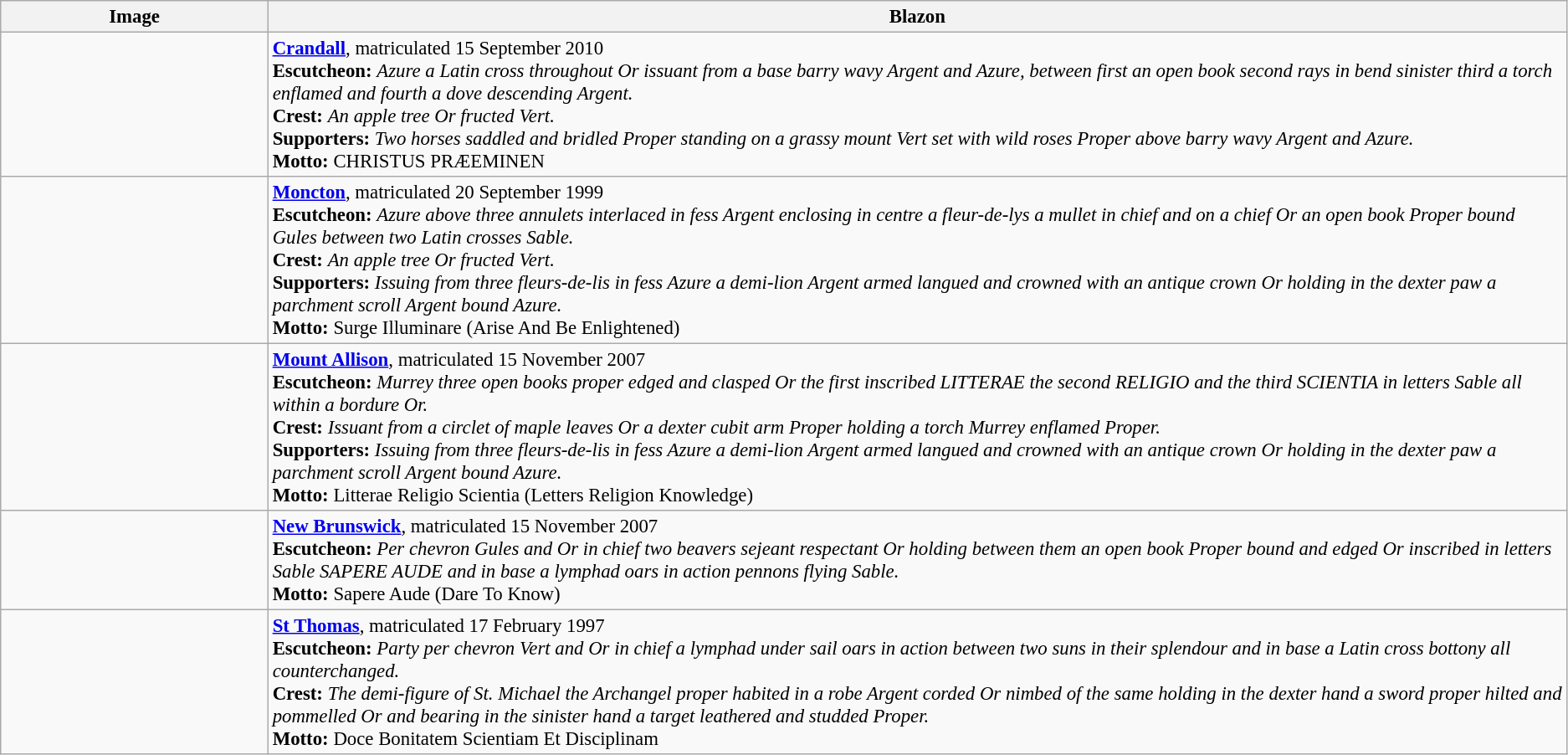<table class=wikitable style=font-size:95%>
<tr style="vertical-align:top; text-align:center;">
<th style="width:206px;">Image</th>
<th>Blazon</th>
</tr>
<tr valign=top>
<td align=center></td>
<td><strong><a href='#'>Crandall</a></strong>, matriculated 15 September 2010<br><strong>Escutcheon:</strong> <em>Azure a Latin cross throughout Or issuant from a base barry wavy Argent and Azure, between first an open book second rays in bend sinister third a torch enflamed and fourth a dove descending Argent.</em><br>
<strong>Crest:</strong> <em>An apple tree Or fructed Vert.</em><br>
<strong>Supporters:</strong> <em>Two horses saddled and bridled Proper standing on a grassy mount Vert set with wild roses Proper above barry wavy Argent and Azure.</em><br>
<strong>Motto:</strong> CHRISTUS PRÆEMINEN
</td>
</tr>
<tr valign=top>
<td align=center></td>
<td><strong><a href='#'>Moncton</a></strong>, matriculated 20 September 1999<br><strong>Escutcheon:</strong> <em>Azure above three annulets interlaced in fess Argent enclosing in centre a fleur-de-lys a mullet in chief and on a chief Or an open book Proper bound Gules between two Latin crosses Sable.</em><br>
<strong>Crest:</strong> <em>An apple tree Or fructed Vert.</em><br>
<strong>Supporters:</strong> <em>Issuing from three fleurs-de-lis in fess Azure a demi-lion Argent armed langued and crowned with an antique crown Or holding in the dexter paw a parchment scroll Argent bound Azure.</em><br>
<strong>Motto:</strong> Surge Illuminare (Arise And Be Enlightened)
</td>
</tr>
<tr valign=top>
<td align=center></td>
<td><strong><a href='#'>Mount Allison</a></strong>, matriculated 15 November 2007<br><strong>Escutcheon:</strong> <em>Murrey three open books proper edged and clasped Or the first inscribed LITTERAE the second RELIGIO and the third SCIENTIA in letters Sable all within a bordure Or.</em><br>
<strong>Crest:</strong> <em>Issuant from a circlet of maple leaves Or a dexter cubit arm Proper holding a torch Murrey enflamed Proper.</em><br>
<strong>Supporters:</strong> <em>Issuing from three fleurs-de-lis in fess Azure a demi-lion Argent armed langued and crowned with an antique crown Or holding in the dexter paw a parchment scroll Argent bound Azure.</em><br>
<strong>Motto:</strong> Litterae Religio Scientia (Letters Religion Knowledge)
</td>
</tr>
<tr valign=top>
<td align=center></td>
<td><strong><a href='#'>New Brunswick</a></strong>, matriculated 15 November 2007<br><strong>Escutcheon:</strong> <em>Per chevron Gules and Or in chief two beavers sejeant respectant Or holding between them an open book Proper bound and edged Or inscribed in letters Sable SAPERE AUDE and in base a lymphad oars in action pennons flying Sable.</em><br>
<strong>Motto:</strong> Sapere Aude (Dare To Know)
</td>
</tr>
<tr valign=top>
<td align=center></td>
<td><strong><a href='#'>St Thomas</a></strong>, matriculated 17 February 1997<br><strong>Escutcheon:</strong> <em>Party per chevron Vert and Or in chief a lymphad under sail oars in action between two suns in their splendour and in base a Latin cross bottony all counterchanged.</em><br>
<strong>Crest:</strong> <em>The demi-figure of St. Michael the Archangel proper habited in a robe Argent corded Or nimbed of the same holding in the dexter hand a sword proper hilted and pommelled Or and bearing in the sinister hand a target leathered and studded Proper.</em><br>
<strong>Motto:</strong> Doce Bonitatem Scientiam Et Disciplinam
</td>
</tr>
</table>
